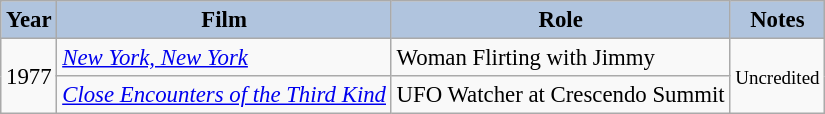<table class="wikitable" style="font-size:95%;">
<tr>
<th style="background:#B0C4DE;">Year</th>
<th style="background:#B0C4DE;">Film</th>
<th style="background:#B0C4DE;">Role</th>
<th style="background:#B0C4DE;">Notes</th>
</tr>
<tr>
<td rowspan=2>1977</td>
<td><em><a href='#'>New York, New York</a></em></td>
<td>Woman Flirting with Jimmy</td>
<td rowspan=2 style="text-align:center;"><small>Uncredited</small></td>
</tr>
<tr>
<td><em><a href='#'>Close Encounters of the Third Kind</a></em></td>
<td>UFO Watcher at Crescendo Summit</td>
</tr>
</table>
